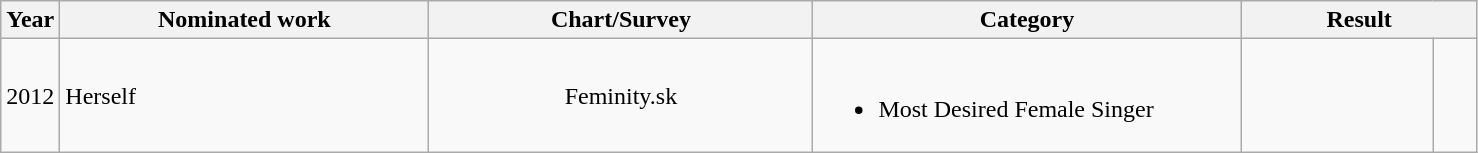<table class="wikitable" style="text-align:left;">
<tr>
<th width=4% align=center>Year</th>
<th width=25%>Nominated work</th>
<th width=26%>Chart/Survey</th>
<th width=29%>Category</th>
<th width=16% colspan=2>Result</th>
</tr>
<tr>
<td>2012</td>
<td>Herself</td>
<td align=center>Feminity.sk</td>
<td><br><ul><li>Most Desired Female Singer</li></ul></td>
<td></td>
<td width=3% align=center></td>
</tr>
</table>
